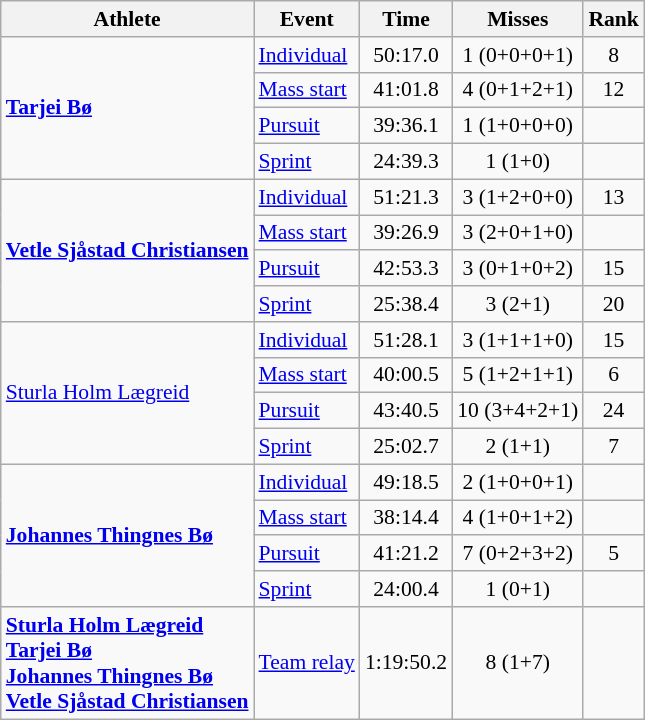<table class="wikitable" style="font-size:90%; text-align:center">
<tr>
<th>Athlete</th>
<th>Event</th>
<th>Time</th>
<th>Misses</th>
<th>Rank</th>
</tr>
<tr>
<td align=left rowspan=4><strong><a href='#'>Tarjei Bø</a></strong></td>
<td align=left><a href='#'>Individual</a></td>
<td>50:17.0</td>
<td>1 (0+0+0+1)</td>
<td>8</td>
</tr>
<tr>
<td align=left><a href='#'>Mass start</a></td>
<td>41:01.8</td>
<td>4 (0+1+2+1)</td>
<td>12</td>
</tr>
<tr>
<td align=left><a href='#'>Pursuit</a></td>
<td>39:36.1</td>
<td>1 (1+0+0+0)</td>
<td></td>
</tr>
<tr>
<td align=left><a href='#'>Sprint</a></td>
<td>24:39.3</td>
<td>1 (1+0)</td>
<td></td>
</tr>
<tr>
<td align=left rowspan=4><strong><a href='#'>Vetle Sjåstad Christiansen</a></strong></td>
<td align=left><a href='#'>Individual</a></td>
<td>51:21.3</td>
<td>3 (1+2+0+0)</td>
<td>13</td>
</tr>
<tr>
<td align=left><a href='#'>Mass start</a></td>
<td>39:26.9</td>
<td>3 (2+0+1+0)</td>
<td></td>
</tr>
<tr>
<td align=left><a href='#'>Pursuit</a></td>
<td>42:53.3</td>
<td>3 (0+1+0+2)</td>
<td>15</td>
</tr>
<tr>
<td align=left><a href='#'>Sprint</a></td>
<td>25:38.4</td>
<td>3 (2+1)</td>
<td>20</td>
</tr>
<tr>
<td align=left rowspan=4><a href='#'>Sturla Holm Lægreid</a></td>
<td align=left><a href='#'>Individual</a></td>
<td>51:28.1</td>
<td>3 (1+1+1+0)</td>
<td>15</td>
</tr>
<tr>
<td align=left><a href='#'>Mass start</a></td>
<td>40:00.5</td>
<td>5 (1+2+1+1)</td>
<td>6</td>
</tr>
<tr>
<td align=left><a href='#'>Pursuit</a></td>
<td>43:40.5</td>
<td>10 (3+4+2+1)</td>
<td>24</td>
</tr>
<tr>
<td align=left><a href='#'>Sprint</a></td>
<td>25:02.7</td>
<td>2 (1+1)</td>
<td>7</td>
</tr>
<tr>
<td align=left rowspan=4><strong><a href='#'>Johannes Thingnes Bø</a></strong></td>
<td align=left><a href='#'>Individual</a></td>
<td>49:18.5</td>
<td>2 (1+0+0+1)</td>
<td></td>
</tr>
<tr>
<td align=left><a href='#'>Mass start</a></td>
<td>38:14.4</td>
<td>4 (1+0+1+2)</td>
<td></td>
</tr>
<tr>
<td align=left><a href='#'>Pursuit</a></td>
<td>41:21.2</td>
<td>7 (0+2+3+2)</td>
<td>5</td>
</tr>
<tr>
<td align=left><a href='#'>Sprint</a></td>
<td>24:00.4</td>
<td>1 (0+1)</td>
<td></td>
</tr>
<tr>
<td align=left><strong><a href='#'>Sturla Holm Lægreid</a> <br> <a href='#'>Tarjei Bø</a> <br> <a href='#'>Johannes Thingnes Bø</a> <br> <a href='#'>Vetle Sjåstad Christiansen</a></strong></td>
<td align=left><a href='#'>Team relay</a></td>
<td>1:19:50.2</td>
<td>8 (1+7)</td>
<td></td>
</tr>
</table>
